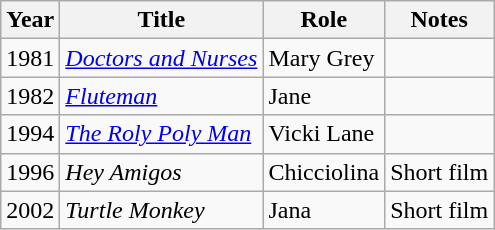<table class=wikitable>
<tr>
<th>Year</th>
<th>Title</th>
<th>Role</th>
<th>Notes</th>
</tr>
<tr>
<td>1981</td>
<td><em><a href='#'>Doctors and Nurses</a></em></td>
<td>Mary Grey</td>
<td></td>
</tr>
<tr>
<td>1982</td>
<td><em><a href='#'>Fluteman</a></em></td>
<td>Jane</td>
<td></td>
</tr>
<tr>
<td>1994</td>
<td><em><a href='#'>The Roly Poly Man</a></em></td>
<td>Vicki Lane</td>
<td></td>
</tr>
<tr>
<td>1996</td>
<td><em>Hey Amigos</em></td>
<td>Chicciolina</td>
<td>Short film</td>
</tr>
<tr>
<td>2002</td>
<td><em>Turtle Monkey</em></td>
<td>Jana</td>
<td>Short film</td>
</tr>
</table>
